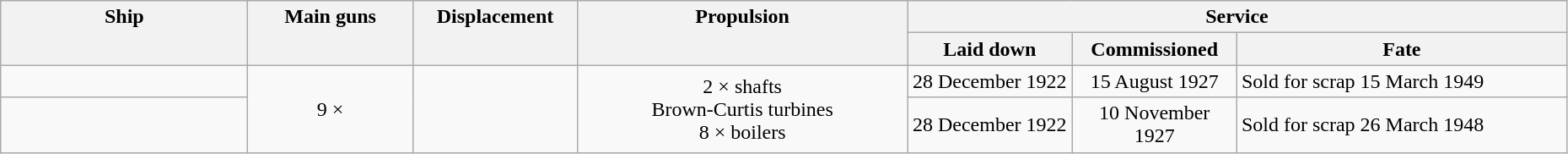<table class="wikitable" style="width:98%;">
<tr valign="top"|- valign="top">
<th style="width:15%; text-align:center;" rowspan="2">Ship</th>
<th style="width:10%; text-align:center;" rowspan="2">Main guns</th>
<th style="width:10%; text-align:center;" rowspan="2">Displacement</th>
<th style="width:20%; text-align:center;" rowspan="2">Propulsion</th>
<th style="width:40%; text-align:center;" colspan="3">Service</th>
</tr>
<tr valign="top">
<th style="width:10%; text-align:center;">Laid down</th>
<th style="width:10%; text-align:center;">Commissioned</th>
<th style="width:20%; text-align:center;">Fate</th>
</tr>
<tr valign="center">
<td align= center></td>
<td style="text-align:center;" rowspan=2>9 × </td>
<td style="text-align:center;" rowspan=2></td>
<td align= center rowspan=2>2 × shafts<br>Brown-Curtis turbines<br>8 × boilers</td>
<td style="text-align:center;">28 December 1922</td>
<td style="text-align:center;">15 August 1927</td>
<td align= left>Sold for scrap 15 March 1949</td>
</tr>
<tr valign="center">
<td align= center></td>
<td style="text-align:center;">28 December 1922</td>
<td style="text-align:center;">10 November 1927</td>
<td align= left>Sold for scrap 26 March 1948</td>
</tr>
</table>
